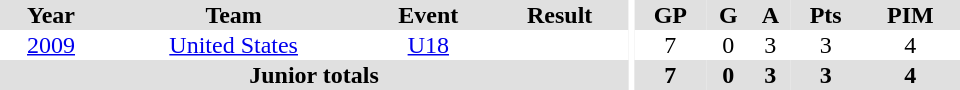<table border="0" cellpadding="1" cellspacing="0" ID="Table3" style="text-align:center; width:40em">
<tr ALIGN="center" bgcolor="#e0e0e0">
<th>Year</th>
<th>Team</th>
<th>Event</th>
<th>Result</th>
<th rowspan="99" bgcolor="#ffffff"></th>
<th>GP</th>
<th>G</th>
<th>A</th>
<th>Pts</th>
<th>PIM</th>
</tr>
<tr>
<td><a href='#'>2009</a></td>
<td><a href='#'>United States</a></td>
<td><a href='#'>U18</a></td>
<td></td>
<td>7</td>
<td>0</td>
<td>3</td>
<td>3</td>
<td>4</td>
</tr>
<tr ALIGN="center" bgcolor="#e0e0e0">
<th colspan=4>Junior totals</th>
<th>7</th>
<th>0</th>
<th>3</th>
<th>3</th>
<th>4</th>
</tr>
</table>
